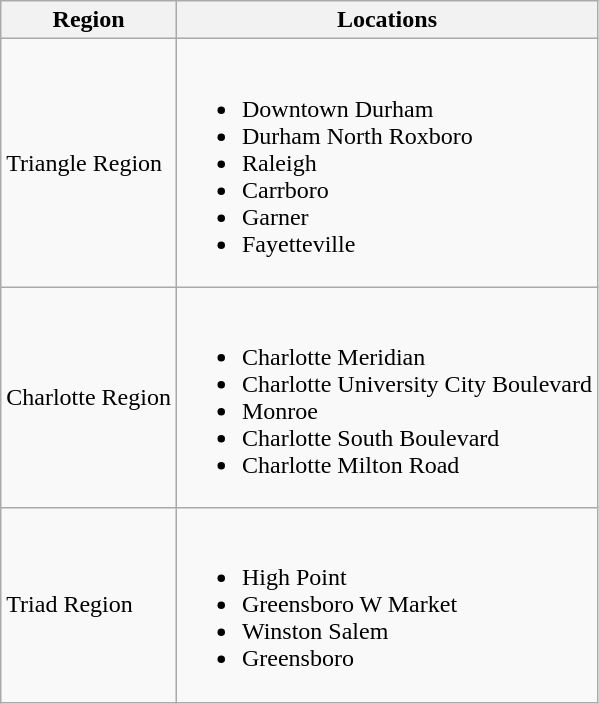<table class="wikitable">
<tr>
<th>Region</th>
<th>Locations</th>
</tr>
<tr>
<td>Triangle Region</td>
<td><br><ul><li>Downtown Durham</li><li>Durham North Roxboro</li><li>Raleigh</li><li>Carrboro</li><li>Garner</li><li>Fayetteville</li></ul></td>
</tr>
<tr>
<td>Charlotte Region</td>
<td><br><ul><li>Charlotte Meridian</li><li>Charlotte University City Boulevard</li><li>Monroe</li><li>Charlotte South Boulevard</li><li>Charlotte Milton Road</li></ul></td>
</tr>
<tr>
<td>Triad Region</td>
<td><br><ul><li>High Point</li><li>Greensboro W Market</li><li>Winston Salem</li><li>Greensboro</li></ul></td>
</tr>
</table>
